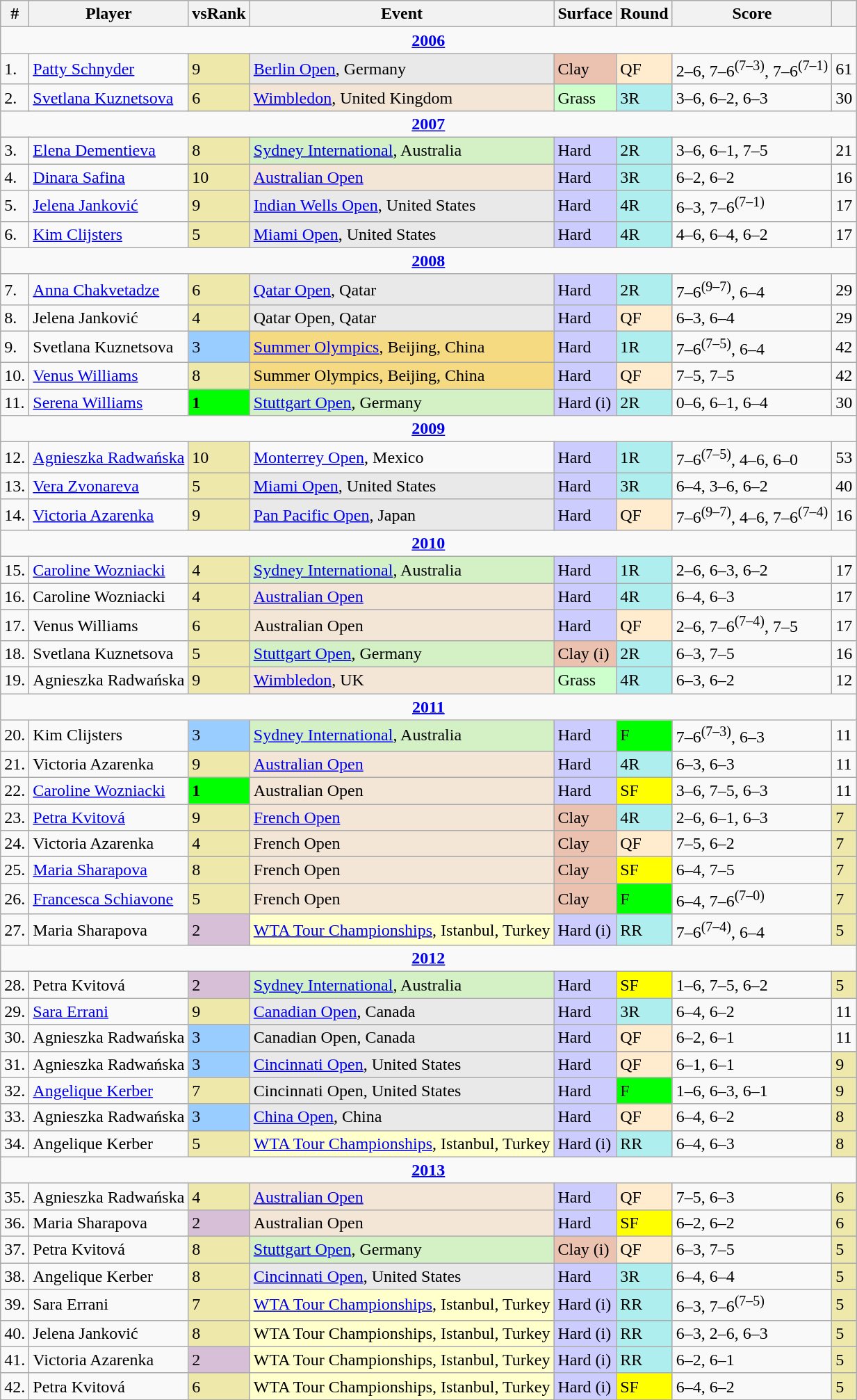<table class="sortable wikitable">
<tr>
<th>#</th>
<th>Player</th>
<th>vsRank</th>
<th>Event</th>
<th>Surface</th>
<th>Round</th>
<th>Score</th>
<th></th>
</tr>
<tr>
<td colspan=8 style=text-align:center><strong><a href='#'>2006</a></strong></td>
</tr>
<tr>
<td>1.</td>
<td align=left> <a href='#'>Patty Schnyder</a></td>
<td bgcolor=EEE8AA>9</td>
<td bgcolor=e9e9e9><a href='#'>Berlin Open</a>, Germany</td>
<td bgcolor=EBC2AF>Clay</td>
<td bgcolor=ffebcd>QF</td>
<td>2–6, 7–6<sup>(7–3)</sup>, 7–6<sup>(7–1)</sup></td>
<td>61</td>
</tr>
<tr>
<td>2.</td>
<td align=left> <a href='#'>Svetlana Kuznetsova</a></td>
<td bgcolor=EEE8AA>6</td>
<td bgcolor=f3e6d7><a href='#'>Wimbledon</a>, United Kingdom</td>
<td style="background:#cfc;">Grass</td>
<td bgcolor=afeeee>3R</td>
<td>3–6, 6–2, 6–3</td>
<td>30</td>
</tr>
<tr>
<td colspan=8 style=text-align:center><strong><a href='#'>2007</a></strong></td>
</tr>
<tr>
<td>3.</td>
<td align=left> <a href='#'>Elena Dementieva</a></td>
<td bgcolor=EEE8AA>8</td>
<td bgcolor=d4f1c5><a href='#'>Sydney International</a>, Australia</td>
<td style="background:#ccf;">Hard</td>
<td bgcolor=afeeee>2R</td>
<td>3–6, 6–1, 7–5</td>
<td>21</td>
</tr>
<tr>
<td>4.</td>
<td align=left> <a href='#'>Dinara Safina</a></td>
<td bgcolor=EEE8AA>10</td>
<td bgcolor=f3e6d7><a href='#'>Australian Open</a></td>
<td style="background:#ccf;">Hard</td>
<td bgcolor=afeeee>3R</td>
<td>6–2, 6–2</td>
<td>16</td>
</tr>
<tr>
<td>5.</td>
<td align=left> <a href='#'>Jelena Janković</a></td>
<td bgcolor=EEE8AA>9</td>
<td bgcolor=e9e9e9><a href='#'>Indian Wells Open</a>, United States</td>
<td style="background:#ccf;">Hard</td>
<td bgcolor=afeeee>4R</td>
<td>6–3, 7–6<sup>(7–1)</sup></td>
<td>17</td>
</tr>
<tr>
<td>6.</td>
<td align=left> <a href='#'>Kim Clijsters</a></td>
<td bgcolor=EEE8AA>5</td>
<td bgcolor=e9e9e9><a href='#'>Miami Open</a>, United States</td>
<td style="background:#ccf;">Hard</td>
<td bgcolor=afeeee>4R</td>
<td>4–6, 6–4, 6–2</td>
<td>17</td>
</tr>
<tr>
<td colspan=8 style=text-align:center><strong><a href='#'>2008</a></strong></td>
</tr>
<tr>
<td>7.</td>
<td align=left> <a href='#'>Anna Chakvetadze</a></td>
<td bgcolor=EEE8AA>6</td>
<td bgcolor=e9e9e9><a href='#'>Qatar Open</a>, Qatar</td>
<td style="background:#ccf;">Hard</td>
<td bgcolor=afeeee>2R</td>
<td>7–6<sup>(9–7)</sup>, 6–4</td>
<td>29</td>
</tr>
<tr>
<td>8.</td>
<td align=left> Jelena Janković</td>
<td bgcolor=EEE8AA>4</td>
<td bgcolor=e9e9e9>Qatar Open, Qatar</td>
<td style="background:#ccf;">Hard</td>
<td bgcolor=ffebcd>QF</td>
<td>6–3, 6–4</td>
<td>29</td>
</tr>
<tr>
<td>9.</td>
<td align=left> Svetlana Kuznetsova</td>
<td style="background:#9cf;">3</td>
<td bgcolor=f5da81><a href='#'>Summer Olympics</a>, Beijing, China</td>
<td style="background:#ccf;">Hard</td>
<td bgcolor=afeeee>1R</td>
<td>7–6<sup>(7–5)</sup>, 6–4</td>
<td>42</td>
</tr>
<tr>
<td>10.</td>
<td align=left> <a href='#'>Venus Williams</a></td>
<td bgcolor=EEE8AA>8</td>
<td bgcolor=f5da81>Summer Olympics, Beijing, China</td>
<td style="background:#ccf;">Hard</td>
<td bgcolor=ffebcd>QF</td>
<td>7–5, 7–5</td>
<td>42</td>
</tr>
<tr>
<td>11.</td>
<td align=left> <a href='#'>Serena Williams</a></td>
<td bgcolor=lime><strong> 1</strong></td>
<td bgcolor=d4f1c5><a href='#'>Stuttgart Open</a>, Germany</td>
<td style="background:#ccf;">Hard (i)</td>
<td bgcolor=afeeee>2R</td>
<td>0–6, 6–1, 6–4</td>
<td>30</td>
</tr>
<tr>
<td colspan=8 style=text-align:center><strong><a href='#'>2009</a></strong></td>
</tr>
<tr>
<td>12.</td>
<td align=left> <a href='#'>Agnieszka Radwańska</a></td>
<td bgcolor=EEE8AA>10</td>
<td><a href='#'>Monterrey Open</a>, Mexico</td>
<td style="background:#ccf;">Hard</td>
<td bgcolor=afeeee>1R</td>
<td>7–6<sup>(7–5)</sup>, 4–6, 6–0</td>
<td>53</td>
</tr>
<tr>
<td>13.</td>
<td align=left> <a href='#'>Vera Zvonareva</a></td>
<td bgcolor=EEE8AA>5</td>
<td bgcolor=e9e9e9><a href='#'>Miami Open</a>, United States</td>
<td style="background:#ccf;">Hard</td>
<td bgcolor=afeeee>3R</td>
<td>6–4, 3–6, 6–2</td>
<td>40</td>
</tr>
<tr>
<td>14.</td>
<td align=left> <a href='#'>Victoria Azarenka</a></td>
<td bgcolor=EEE8AA>9</td>
<td bgcolor=e9e9e9><a href='#'>Pan Pacific Open</a>, Japan</td>
<td style="background:#ccf;">Hard</td>
<td bgcolor=ffebcd>QF</td>
<td>7–6<sup>(9–7)</sup>, 4–6, 7–6<sup>(7–4)</sup></td>
<td>16</td>
</tr>
<tr>
<td colspan=8 style=text-align:center><strong><a href='#'>2010</a></strong></td>
</tr>
<tr>
<td>15.</td>
<td align=left> <a href='#'>Caroline Wozniacki</a></td>
<td bgcolor=EEE8AA>4</td>
<td bgcolor=d4f1c5><a href='#'>Sydney International</a>, Australia</td>
<td style="background:#ccf;">Hard</td>
<td bgcolor=afeeee>1R</td>
<td>2–6, 6–3, 6–2</td>
<td>17</td>
</tr>
<tr>
<td>16.</td>
<td align=left> Caroline Wozniacki</td>
<td bgcolor=EEE8AA>4</td>
<td bgcolor=f3e6d7><a href='#'>Australian Open</a></td>
<td style="background:#ccf;">Hard</td>
<td bgcolor=afeeee>4R</td>
<td>6–4, 6–3</td>
<td>17</td>
</tr>
<tr>
<td>17.</td>
<td align=left> Venus Williams</td>
<td bgcolor=EEE8AA>6</td>
<td bgcolor=f3e6d7>Australian Open</td>
<td style="background:#ccf;">Hard</td>
<td bgcolor=ffebcd>QF</td>
<td>2–6, 7–6<sup>(7–4)</sup>, 7–5</td>
<td>17</td>
</tr>
<tr>
<td>18.</td>
<td align=left> Svetlana Kuznetsova</td>
<td bgcolor=EEE8AA>5</td>
<td bgcolor=d4f1c5><a href='#'>Stuttgart Open</a>, Germany</td>
<td bgcolor=EBC2AF>Clay (i)</td>
<td bgcolor=afeeee>2R</td>
<td>6–3, 7–5</td>
<td>16</td>
</tr>
<tr>
<td>19.</td>
<td align=left> Agnieszka Radwańska</td>
<td bgcolor=EEE8AA>9</td>
<td bgcolor=f3e6d7><a href='#'>Wimbledon</a>, UK</td>
<td style="background:#cfc;">Grass</td>
<td bgcolor=afeeee>4R</td>
<td>6–3, 6–2</td>
<td>12</td>
</tr>
<tr>
<td colspan=8 style=text-align:center><strong><a href='#'>2011</a></strong></td>
</tr>
<tr>
<td>20.</td>
<td align=left> Kim Clijsters</td>
<td style="background:#9cf;">3</td>
<td bgcolor=d4f1c5><a href='#'>Sydney International</a>, Australia</td>
<td style="background:#ccf;">Hard</td>
<td bgcolor=lime>F</td>
<td>7–6<sup>(7–3)</sup>, 6–3</td>
<td>11</td>
</tr>
<tr>
<td>21.</td>
<td align=left> Victoria Azarenka</td>
<td bgcolor=EEE8AA>9</td>
<td bgcolor=f3e6d7><a href='#'>Australian Open</a></td>
<td style="background:#ccf;">Hard</td>
<td bgcolor=afeeee>4R</td>
<td>6–3, 6–3</td>
<td>11</td>
</tr>
<tr>
<td>22.</td>
<td align=left> <a href='#'>Caroline Wozniacki</a></td>
<td bgcolor=lime><strong> 1</strong></td>
<td bgcolor=f3e6d7>Australian Open</td>
<td style="background:#ccf;">Hard</td>
<td style="background:yellow;">SF</td>
<td>3–6, 7–5, 6–3</td>
<td>11</td>
</tr>
<tr>
<td>23.</td>
<td align=left> <a href='#'>Petra Kvitová</a></td>
<td bgcolor=EEE8AA>9</td>
<td bgcolor=f3e6d7><a href='#'>French Open</a></td>
<td bgcolor=EBC2AF>Clay</td>
<td bgcolor=afeeee>4R</td>
<td>2–6, 6–1, 6–3</td>
<td bgcolor=EEE8AA>7</td>
</tr>
<tr>
<td>24.</td>
<td align=left> Victoria Azarenka</td>
<td bgcolor=EEE8AA>4</td>
<td bgcolor=f3e6d7>French Open</td>
<td bgcolor=EBC2AF>Clay</td>
<td bgcolor=ffebcd>QF</td>
<td>7–5, 6–2</td>
<td bgcolor=EEE8AA>7</td>
</tr>
<tr>
<td>25.</td>
<td align=left> <a href='#'>Maria Sharapova</a></td>
<td bgcolor=EEE8AA>8</td>
<td bgcolor=f3e6d7>French Open</td>
<td bgcolor=EBC2AF>Clay</td>
<td style="background:yellow;">SF</td>
<td>6–4, 7–5</td>
<td bgcolor=EEE8AA>7</td>
</tr>
<tr>
<td>26.</td>
<td align=left> <a href='#'>Francesca Schiavone</a></td>
<td bgcolor=EEE8AA>5</td>
<td bgcolor=f3e6d7>French Open</td>
<td bgcolor=EBC2AF>Clay</td>
<td bgcolor=lime>F</td>
<td>6–4, 7–6<sup>(7–0)</sup></td>
<td bgcolor=EEE8AA>7</td>
</tr>
<tr>
<td>27.</td>
<td align=left> Maria Sharapova</td>
<td style="background:thistle;">2</td>
<td style="background:#ffc;"><a href='#'>WTA Tour Championships</a>, Istanbul, Turkey</td>
<td style="background:#ccf;">Hard (i)</td>
<td bgcolor=afeeee>RR</td>
<td>7–6<sup>(7–4)</sup>, 6–4</td>
<td bgcolor=EEE8AA>5</td>
</tr>
<tr>
<td colspan=8 style=text-align:center><strong><a href='#'>2012</a></strong></td>
</tr>
<tr>
<td>28.</td>
<td align=left> Petra Kvitová</td>
<td style="background:thistle;">2</td>
<td bgcolor=d4f1c5><a href='#'>Sydney International</a>, Australia</td>
<td style="background:#ccf;">Hard</td>
<td style="background:yellow;">SF</td>
<td>1–6, 7–5, 6–2</td>
<td bgcolor=EEE8AA>5</td>
</tr>
<tr>
<td>29.</td>
<td align=left> <a href='#'>Sara Errani</a></td>
<td bgcolor=EEE8AA>9</td>
<td bgcolor=e9e9e9><a href='#'>Canadian Open</a>, Canada</td>
<td style="background:#ccf;">Hard</td>
<td bgcolor=afeeee>3R</td>
<td>6–4, 6–2</td>
<td>11</td>
</tr>
<tr>
<td>30.</td>
<td align=left> Agnieszka Radwańska</td>
<td style="background:#9cf;">3</td>
<td bgcolor=e9e9e9>Canadian Open, Canada</td>
<td style="background:#ccf;">Hard</td>
<td bgcolor=ffebcd>QF</td>
<td>6–2, 6–1</td>
<td>11</td>
</tr>
<tr>
<td>31.</td>
<td align=left> Agnieszka Radwańska</td>
<td style="background:#9cf;">3</td>
<td bgcolor=e9e9e9><a href='#'>Cincinnati Open</a>, United States</td>
<td style="background:#ccf;">Hard</td>
<td bgcolor=ffebcd>QF</td>
<td>6–1, 6–1</td>
<td bgcolor=EEE8AA>9</td>
</tr>
<tr>
<td>32.</td>
<td align=left> <a href='#'>Angelique Kerber</a></td>
<td bgcolor=EEE8AA>7</td>
<td bgcolor=e9e9e9>Cincinnati Open, United States</td>
<td style="background:#ccf;">Hard</td>
<td bgcolor=lime>F</td>
<td>1–6, 6–3, 6–1</td>
<td bgcolor=EEE8AA>9</td>
</tr>
<tr>
<td>33.</td>
<td align=left> Agnieszka Radwańska</td>
<td style="background:#9cf;">3</td>
<td bgcolor=e9e9e9><a href='#'>China Open</a>, China</td>
<td style="background:#ccf;">Hard</td>
<td bgcolor=ffebcd>QF</td>
<td>6–4, 6–2</td>
<td bgcolor=EEE8AA>8</td>
</tr>
<tr>
<td>34.</td>
<td align=left> Angelique Kerber</td>
<td bgcolor=EEE8AA>5</td>
<td style="background:#ffc;"><a href='#'>WTA Tour Championships</a>, Istanbul, Turkey</td>
<td style="background:#ccf;">Hard (i)</td>
<td bgcolor=afeeee>RR</td>
<td>6–4, 6–3</td>
<td bgcolor=EEE8AA>8</td>
</tr>
<tr>
<td colspan=8 style=text-align:center><strong><a href='#'>2013</a></strong></td>
</tr>
<tr>
<td>35.</td>
<td align=left> Agnieszka Radwańska</td>
<td bgcolor=EEE8AA>4</td>
<td bgcolor=f3e6d7><a href='#'>Australian Open</a></td>
<td style="background:#ccf;">Hard</td>
<td bgcolor=ffebcd>QF</td>
<td>7–5, 6–3</td>
<td bgcolor=EEE8AA>6</td>
</tr>
<tr>
<td>36.</td>
<td align=left> Maria Sharapova</td>
<td style="background:thistle;">2</td>
<td bgcolor=f3e6d7>Australian Open</td>
<td style="background:#ccf;">Hard</td>
<td style="background:yellow;">SF</td>
<td>6–2, 6–2</td>
<td bgcolor=EEE8AA>6</td>
</tr>
<tr>
<td>37.</td>
<td align=left> Petra Kvitová</td>
<td bgcolor=EEE8AA>8</td>
<td bgcolor=d4f1c5><a href='#'>Stuttgart Open</a>, Germany</td>
<td bgcolor=EBC2AF>Clay (i)</td>
<td bgcolor=ffebcd>QF</td>
<td>6–3, 7–5</td>
<td bgcolor=EEE8AA>5</td>
</tr>
<tr>
<td>38.</td>
<td align=left> Angelique Kerber</td>
<td bgcolor=EEE8AA>8</td>
<td bgcolor=e9e9e9><a href='#'>Cincinnati Open</a>, United States</td>
<td style="background:#ccf;">Hard</td>
<td bgcolor=afeeee>3R</td>
<td>6–4, 6–4</td>
<td bgcolor=EEE8AA>5</td>
</tr>
<tr>
<td>39.</td>
<td align=left> Sara Errani</td>
<td bgcolor=EEE8AA>7</td>
<td style="background:#ffc;"><a href='#'>WTA Tour Championships</a>, Istanbul, Turkey</td>
<td style="background:#ccf;">Hard (i)</td>
<td bgcolor=afeeee>RR</td>
<td>6–3, 7–6<sup>(7–5)</sup></td>
<td bgcolor=EEE8AA>5</td>
</tr>
<tr>
<td>40.</td>
<td align=left> Jelena Janković</td>
<td bgcolor=EEE8AA>8</td>
<td style="background:#ffc;">WTA Tour Championships, Istanbul, Turkey</td>
<td style="background:#ccf;">Hard (i)</td>
<td bgcolor=afeeee>RR</td>
<td>6–3, 2–6, 6–3</td>
<td bgcolor=EEE8AA>5</td>
</tr>
<tr>
<td>41.</td>
<td align=left> Victoria Azarenka</td>
<td style="background:thistle;">2</td>
<td style="background:#ffc;">WTA Tour Championships, Istanbul, Turkey</td>
<td style="background:#ccf;">Hard (i)</td>
<td bgcolor=afeeee>RR</td>
<td>6–2, 6–1</td>
<td bgcolor=EEE8AA>5</td>
</tr>
<tr>
<td>42.</td>
<td align=left> Petra Kvitová</td>
<td bgcolor=EEE8AA>6</td>
<td style="background:#ffc;">WTA Tour Championships, Istanbul, Turkey</td>
<td style="background:#ccf;">Hard (i)</td>
<td style="background:yellow;">SF</td>
<td>6–4, 6–2</td>
<td bgcolor=EEE8AA>5</td>
</tr>
</table>
